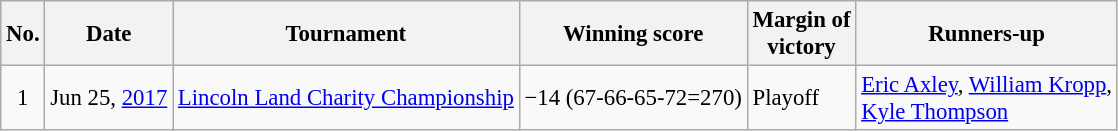<table class="wikitable" style="font-size:95%;">
<tr>
<th>No.</th>
<th>Date</th>
<th>Tournament</th>
<th>Winning score</th>
<th>Margin of<br>victory</th>
<th>Runners-up</th>
</tr>
<tr>
<td align=center>1</td>
<td align=right>Jun 25, <a href='#'>2017</a></td>
<td><a href='#'>Lincoln Land Charity Championship</a></td>
<td>−14 (67-66-65-72=270)</td>
<td>Playoff</td>
<td> <a href='#'>Eric Axley</a>,  <a href='#'>William Kropp</a>,<br> <a href='#'>Kyle Thompson</a></td>
</tr>
</table>
